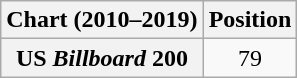<table class="wikitable plainrowheaders" style="text-align:center">
<tr>
<th scope="col">Chart (2010–2019)</th>
<th scope="col">Position</th>
</tr>
<tr>
<th scope="row">US <em>Billboard</em> 200</th>
<td>79</td>
</tr>
</table>
